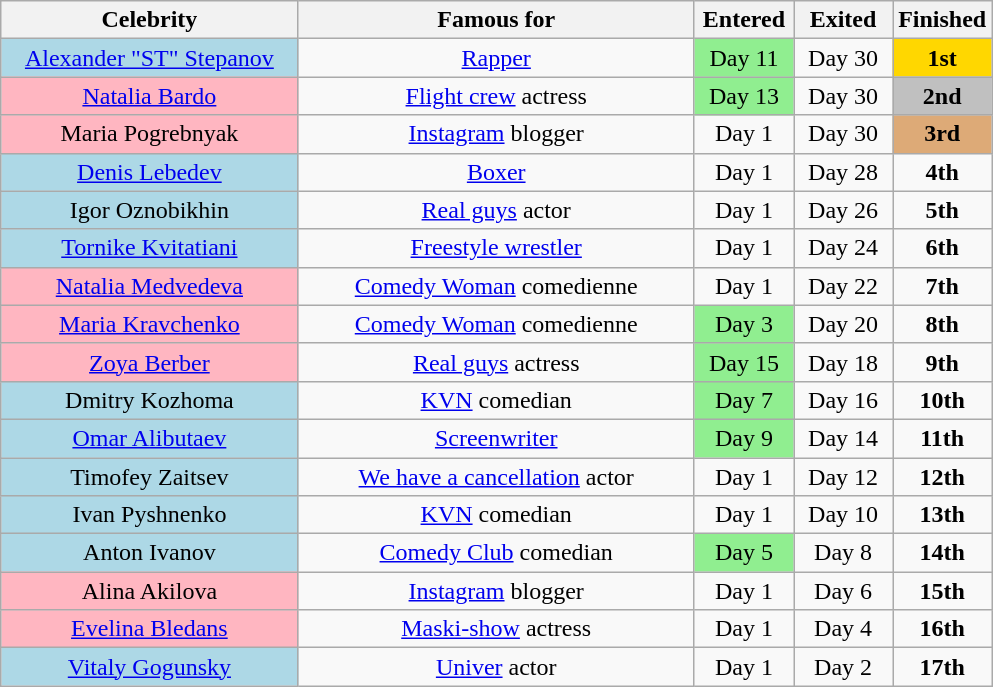<table class="wikitable"  style="text-align:center;">
<tr>
<th style="width:30%;">Celebrity</th>
<th style="width:40%;">Famous for</th>
<th style="width:10%;">Entered</th>
<th style="width:10%;">Exited</th>
<th style="width:10%;">Finished</th>
</tr>
<tr>
<td style=background:lightblue><a href='#'>Alexander "ST" Stepanov</a></td>
<td><a href='#'>Rapper</a></td>
<td style="background:lightgreen">Day 11</td>
<td>Day 30</td>
<td style="background:gold"><strong>1st</strong></td>
</tr>
<tr>
<td style=background:lightpink><a href='#'>Natalia Bardo</a></td>
<td><a href='#'>Flight crew</a> actress</td>
<td style="background:lightgreen">Day 13</td>
<td>Day 30</td>
<td style="background:silver"><strong>2nd</strong></td>
</tr>
<tr>
<td style=background:lightpink>Maria Pogrebnyak</td>
<td><a href='#'>Instagram</a> blogger</td>
<td>Day 1</td>
<td>Day 30</td>
<td style="background:#da7"><strong>3rd</strong></td>
</tr>
<tr>
<td style=background:lightblue><a href='#'>Denis Lebedev</a></td>
<td><a href='#'>Boxer</a></td>
<td>Day 1</td>
<td>Day 28</td>
<td><strong>4th</strong></td>
</tr>
<tr>
<td style=background:lightblue>Igor Oznobikhin</td>
<td><a href='#'>Real guys</a> actor</td>
<td>Day 1</td>
<td>Day 26</td>
<td><strong>5th</strong></td>
</tr>
<tr>
<td style=background:lightblue><a href='#'>Tornike Kvitatiani</a></td>
<td><a href='#'>Freestyle wrestler</a></td>
<td>Day 1</td>
<td>Day 24</td>
<td><strong>6th</strong></td>
</tr>
<tr>
<td style=background:lightpink><a href='#'>Natalia Medvedeva</a></td>
<td><a href='#'>Comedy Woman</a> comedienne</td>
<td>Day 1</td>
<td>Day 22</td>
<td><strong>7th</strong></td>
</tr>
<tr>
<td style=background:lightpink><a href='#'>Maria Kravchenko</a></td>
<td><a href='#'>Comedy Woman</a> comedienne</td>
<td style="background:lightgreen">Day 3</td>
<td>Day 20</td>
<td><strong>8th</strong></td>
</tr>
<tr>
<td style=background:lightpink><a href='#'>Zoya Berber</a></td>
<td><a href='#'>Real guys</a> actress</td>
<td style="background:lightgreen">Day 15</td>
<td>Day 18</td>
<td><strong>9th</strong></td>
</tr>
<tr>
<td style=background:lightblue>Dmitry Kozhoma</td>
<td><a href='#'>KVN</a> comedian</td>
<td style="background:lightgreen">Day 7</td>
<td>Day 16</td>
<td><strong>10th</strong></td>
</tr>
<tr>
<td style=background:lightblue><a href='#'>Omar Alibutaev</a></td>
<td><a href='#'>Screenwriter</a></td>
<td style="background:lightgreen">Day 9</td>
<td>Day 14</td>
<td><strong>11th</strong></td>
</tr>
<tr>
<td style=background:lightblue>Timofey Zaitsev</td>
<td><a href='#'>We have a cancellation</a> actor</td>
<td>Day 1</td>
<td>Day 12</td>
<td><strong>12th</strong></td>
</tr>
<tr>
<td style=background:lightblue>Ivan Pyshnenko</td>
<td><a href='#'>KVN</a> comedian</td>
<td>Day 1</td>
<td>Day 10</td>
<td><strong>13th</strong></td>
</tr>
<tr>
<td style=background:lightblue>Anton Ivanov</td>
<td><a href='#'>Comedy Club</a> comedian</td>
<td style="background:lightgreen">Day 5</td>
<td>Day 8</td>
<td><strong>14th</strong></td>
</tr>
<tr>
<td style=background:lightpink>Alina Akilova</td>
<td><a href='#'>Instagram</a> blogger</td>
<td>Day 1</td>
<td>Day 6</td>
<td><strong>15th</strong></td>
</tr>
<tr>
<td style=background:lightpink><a href='#'>Evelina Bledans</a></td>
<td><a href='#'>Maski-show</a> actress</td>
<td>Day 1</td>
<td>Day 4</td>
<td><strong>16th</strong></td>
</tr>
<tr>
<td style=background:lightblue><a href='#'>Vitaly Gogunsky</a></td>
<td><a href='#'>Univer</a> actor</td>
<td>Day 1</td>
<td>Day 2</td>
<td><strong>17th</strong></td>
</tr>
</table>
